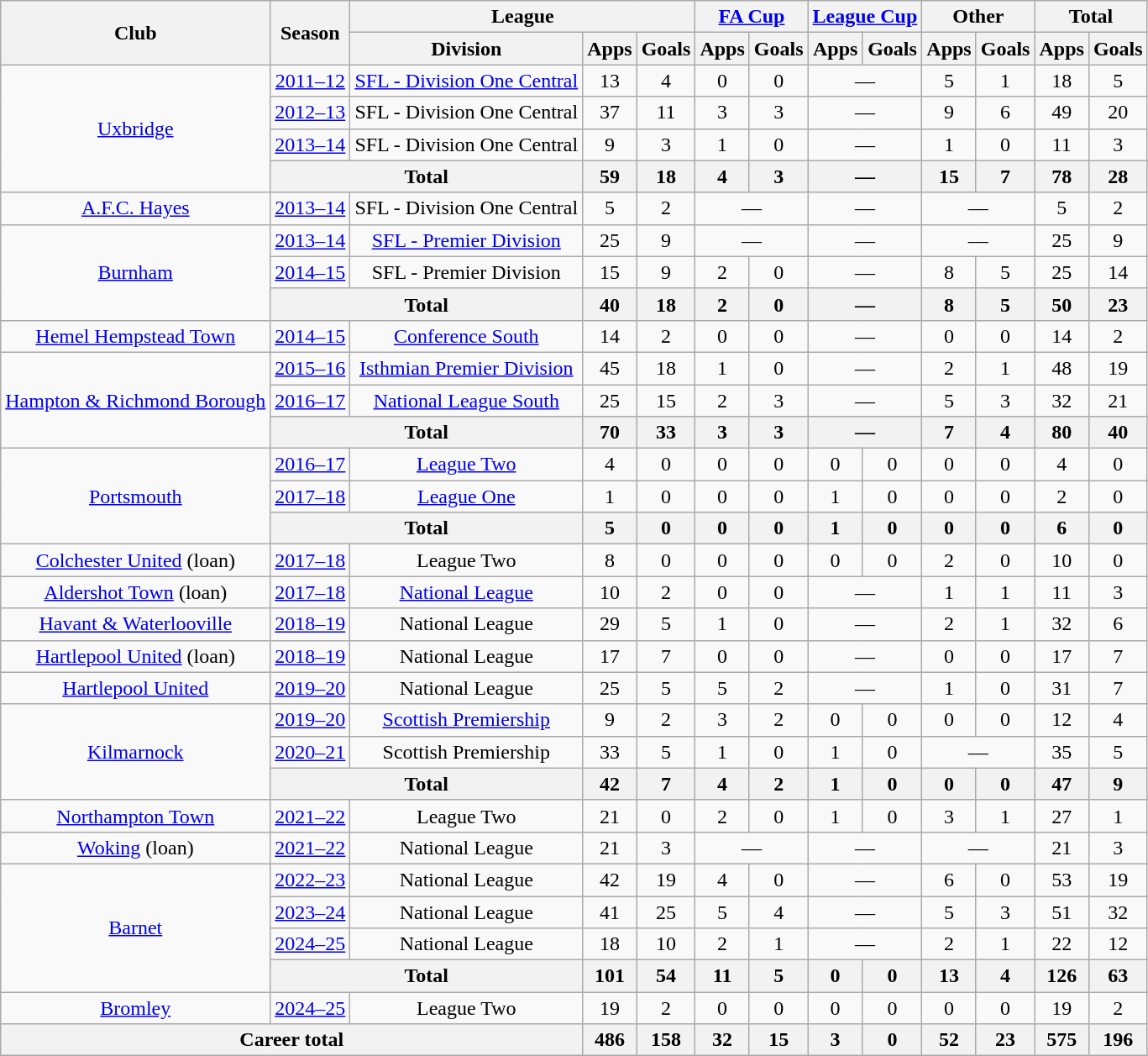<table class="wikitable" style="text-align: center">
<tr>
<th rowspan="2">Club</th>
<th rowspan="2">Season</th>
<th colspan="3">League</th>
<th colspan="2"><a href='#'>FA Cup</a></th>
<th colspan="2"><a href='#'>League Cup</a></th>
<th colspan="2">Other</th>
<th colspan="2">Total</th>
</tr>
<tr>
<th>Division</th>
<th>Apps</th>
<th>Goals</th>
<th>Apps</th>
<th>Goals</th>
<th>Apps</th>
<th>Goals</th>
<th>Apps</th>
<th>Goals</th>
<th>Apps</th>
<th>Goals</th>
</tr>
<tr>
<td rowspan="4"><a href='#'>Uxbridge</a></td>
<td><a href='#'>2011–12</a></td>
<td><a href='#'>SFL - Division One Central</a></td>
<td>13</td>
<td>4</td>
<td>0</td>
<td>0</td>
<td colspan="2">—</td>
<td>5</td>
<td>1</td>
<td>18</td>
<td>5</td>
</tr>
<tr>
<td><a href='#'>2012–13</a></td>
<td>SFL - Division One Central</td>
<td>37</td>
<td>11</td>
<td>3</td>
<td>3</td>
<td colspan="2">—</td>
<td>9</td>
<td>6</td>
<td>49</td>
<td>20</td>
</tr>
<tr>
<td><a href='#'>2013–14</a></td>
<td>SFL - Division One Central</td>
<td>9</td>
<td>3</td>
<td>1</td>
<td>0</td>
<td colspan="2">—</td>
<td>1</td>
<td>0</td>
<td>11</td>
<td>3</td>
</tr>
<tr>
<th colspan="2">Total</th>
<th>59</th>
<th>18</th>
<th>4</th>
<th>3</th>
<th colspan="2">—</th>
<th>15</th>
<th>7</th>
<th>78</th>
<th>28</th>
</tr>
<tr>
<td><a href='#'>A.F.C. Hayes</a></td>
<td><a href='#'>2013–14</a></td>
<td>SFL - Division One Central</td>
<td>5</td>
<td>2</td>
<td colspan="2">—</td>
<td colspan="2">—</td>
<td colspan="2">—</td>
<td>5</td>
<td>2</td>
</tr>
<tr>
<td rowspan="3"><a href='#'>Burnham</a></td>
<td><a href='#'>2013–14</a></td>
<td><a href='#'>SFL - Premier Division</a></td>
<td>25</td>
<td>9</td>
<td colspan="2">—</td>
<td colspan="2">—</td>
<td colspan="2">—</td>
<td>25</td>
<td>9</td>
</tr>
<tr>
<td><a href='#'>2014–15</a></td>
<td>SFL - Premier Division</td>
<td>15</td>
<td>9</td>
<td>2</td>
<td>0</td>
<td colspan="2">—</td>
<td>8</td>
<td>5</td>
<td>25</td>
<td>14</td>
</tr>
<tr>
<th colspan="2">Total</th>
<th>40</th>
<th>18</th>
<th>2</th>
<th>0</th>
<th colspan="2">—</th>
<th>8</th>
<th>5</th>
<th>50</th>
<th>23</th>
</tr>
<tr>
<td><a href='#'>Hemel Hempstead Town</a></td>
<td><a href='#'>2014–15</a></td>
<td><a href='#'>Conference South</a></td>
<td>14</td>
<td>2</td>
<td>0</td>
<td>0</td>
<td colspan="2">—</td>
<td>0</td>
<td>0</td>
<td>14</td>
<td>2</td>
</tr>
<tr>
<td rowspan="3"><a href='#'>Hampton & Richmond Borough</a></td>
<td><a href='#'>2015–16</a></td>
<td><a href='#'>Isthmian Premier Division</a></td>
<td>45</td>
<td>18</td>
<td>1</td>
<td>0</td>
<td colspan="2">—</td>
<td>2</td>
<td>1</td>
<td>48</td>
<td>19</td>
</tr>
<tr>
<td><a href='#'>2016–17</a></td>
<td><a href='#'>National League South</a></td>
<td>25</td>
<td>15</td>
<td>2</td>
<td>3</td>
<td colspan="2">—</td>
<td>5</td>
<td>3</td>
<td>32</td>
<td>21</td>
</tr>
<tr>
<th colspan="2">Total</th>
<th>70</th>
<th>33</th>
<th>3</th>
<th>3</th>
<th colspan="2">—</th>
<th>7</th>
<th>4</th>
<th>80</th>
<th>40</th>
</tr>
<tr>
<td rowspan="3"><a href='#'>Portsmouth</a></td>
<td><a href='#'>2016–17</a></td>
<td><a href='#'>League Two</a></td>
<td>4</td>
<td>0</td>
<td>0</td>
<td>0</td>
<td>0</td>
<td>0</td>
<td>0</td>
<td>0</td>
<td>4</td>
<td>0</td>
</tr>
<tr>
<td><a href='#'>2017–18</a></td>
<td><a href='#'>League One</a></td>
<td>1</td>
<td>0</td>
<td>0</td>
<td>0</td>
<td>1</td>
<td>0</td>
<td>0</td>
<td>0</td>
<td>2</td>
<td>0</td>
</tr>
<tr>
<th colspan="2">Total</th>
<th>5</th>
<th>0</th>
<th>0</th>
<th>0</th>
<th>1</th>
<th>0</th>
<th>0</th>
<th>0</th>
<th>6</th>
<th>0</th>
</tr>
<tr>
<td><a href='#'>Colchester United</a> (loan)</td>
<td><a href='#'>2017–18</a></td>
<td>League Two</td>
<td>8</td>
<td>0</td>
<td>0</td>
<td>0</td>
<td>0</td>
<td>0</td>
<td>2</td>
<td>0</td>
<td>10</td>
<td>0</td>
</tr>
<tr>
<td><a href='#'>Aldershot Town</a> (loan)</td>
<td><a href='#'>2017–18</a></td>
<td><a href='#'>National League</a></td>
<td>10</td>
<td>2</td>
<td>0</td>
<td>0</td>
<td colspan="2">—</td>
<td>1</td>
<td>1</td>
<td>11</td>
<td>3</td>
</tr>
<tr>
<td><a href='#'>Havant & Waterlooville</a></td>
<td><a href='#'>2018–19</a></td>
<td>National League</td>
<td>29</td>
<td>5</td>
<td>1</td>
<td>0</td>
<td colspan="2">—</td>
<td>2</td>
<td>1</td>
<td>32</td>
<td>6</td>
</tr>
<tr>
<td><a href='#'>Hartlepool United</a> (loan)</td>
<td><a href='#'>2018–19</a></td>
<td>National League</td>
<td>17</td>
<td>7</td>
<td>0</td>
<td>0</td>
<td colspan=2>—</td>
<td>0</td>
<td>0</td>
<td>17</td>
<td>7</td>
</tr>
<tr>
<td><a href='#'>Hartlepool United</a></td>
<td><a href='#'>2019–20</a></td>
<td>National League</td>
<td>25</td>
<td>5</td>
<td>5</td>
<td>2</td>
<td colspan=2>—</td>
<td>1</td>
<td>0</td>
<td>31</td>
<td>7</td>
</tr>
<tr>
<td rowspan=3><a href='#'>Kilmarnock</a></td>
<td><a href='#'>2019–20</a></td>
<td><a href='#'>Scottish Premiership</a></td>
<td>9</td>
<td>2</td>
<td>3</td>
<td>2</td>
<td>0</td>
<td>0</td>
<td>0</td>
<td>0</td>
<td>12</td>
<td>4</td>
</tr>
<tr>
<td><a href='#'>2020–21</a></td>
<td>Scottish Premiership</td>
<td>33</td>
<td>5</td>
<td>1</td>
<td>0</td>
<td>1</td>
<td>0</td>
<td colspan=2>—</td>
<td>35</td>
<td>5</td>
</tr>
<tr>
<th colspan=2>Total</th>
<th>42</th>
<th>7</th>
<th>4</th>
<th>2</th>
<th>1</th>
<th>0</th>
<th>0</th>
<th>0</th>
<th>47</th>
<th>9</th>
</tr>
<tr>
<td><a href='#'>Northampton Town</a></td>
<td><a href='#'>2021–22</a></td>
<td>League Two</td>
<td>21</td>
<td>0</td>
<td>2</td>
<td>0</td>
<td>1</td>
<td>0</td>
<td>3</td>
<td>1</td>
<td>27</td>
<td>1</td>
</tr>
<tr>
<td><a href='#'>Woking</a> (loan)</td>
<td><a href='#'>2021–22</a></td>
<td>National League</td>
<td>21</td>
<td>3</td>
<td colspan="2">—</td>
<td colspan="2">—</td>
<td colspan="2">—</td>
<td>21</td>
<td>3</td>
</tr>
<tr>
<td rowspan=4><a href='#'>Barnet</a></td>
<td><a href='#'>2022–23</a></td>
<td>National League</td>
<td>42</td>
<td>19</td>
<td>4</td>
<td>0</td>
<td colspan="2">—</td>
<td>6</td>
<td>0</td>
<td>53</td>
<td>19</td>
</tr>
<tr>
<td><a href='#'>2023–24</a></td>
<td>National League</td>
<td>41</td>
<td>25</td>
<td>5</td>
<td>4</td>
<td colspan="2">—</td>
<td>5</td>
<td>3</td>
<td>51</td>
<td>32</td>
</tr>
<tr>
<td><a href='#'>2024–25</a></td>
<td>National League</td>
<td>18</td>
<td>10</td>
<td>2</td>
<td>1</td>
<td colspan="2">—</td>
<td>2</td>
<td>1</td>
<td>22</td>
<td>12</td>
</tr>
<tr>
<th colspan=2>Total</th>
<th>101</th>
<th>54</th>
<th>11</th>
<th>5</th>
<th>0</th>
<th>0</th>
<th>13</th>
<th>4</th>
<th>126</th>
<th>63</th>
</tr>
<tr>
<td><a href='#'>Bromley</a></td>
<td><a href='#'>2024–25</a></td>
<td>League Two</td>
<td>19</td>
<td>2</td>
<td>0</td>
<td>0</td>
<td>0</td>
<td>0</td>
<td>0</td>
<td>0</td>
<td>19</td>
<td>2</td>
</tr>
<tr>
<th colspan="3">Career total</th>
<th>486</th>
<th>158</th>
<th>32</th>
<th>15</th>
<th>3</th>
<th>0</th>
<th>52</th>
<th>23</th>
<th>575</th>
<th>196</th>
</tr>
</table>
